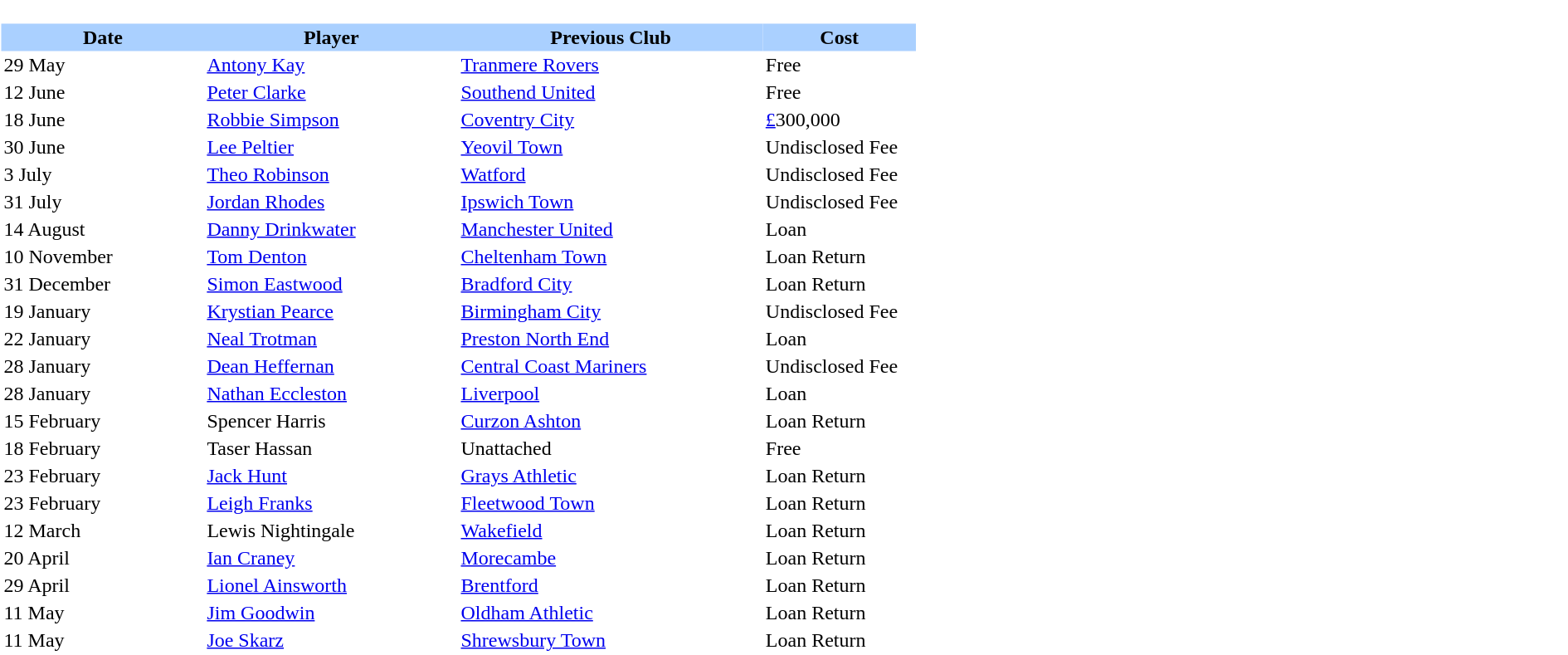<table border="0" width="100%">
<tr>
<td bgcolor="#FFFFFF" valign="top" align="left" width="100%"><br><table border="0" cellspacing="0" cellpadding="2">
<tr bgcolor=AAD0FF>
<th width=20%>Date</th>
<th width=25%>Player</th>
<th width=30%>Previous Club</th>
<th width=15%>Cost</th>
</tr>
<tr>
<td>29 May</td>
<td> <a href='#'>Antony Kay</a></td>
<td><a href='#'>Tranmere Rovers</a></td>
<td>Free</td>
</tr>
<tr>
<td>12 June</td>
<td> <a href='#'>Peter Clarke</a></td>
<td><a href='#'>Southend United</a></td>
<td>Free</td>
</tr>
<tr>
<td>18 June</td>
<td> <a href='#'>Robbie Simpson</a></td>
<td><a href='#'>Coventry City</a></td>
<td><a href='#'>£</a>300,000</td>
</tr>
<tr>
<td>30 June</td>
<td> <a href='#'>Lee Peltier</a></td>
<td><a href='#'>Yeovil Town</a></td>
<td>Undisclosed Fee</td>
</tr>
<tr>
<td>3 July</td>
<td> <a href='#'>Theo Robinson</a></td>
<td><a href='#'>Watford</a></td>
<td>Undisclosed Fee</td>
</tr>
<tr>
<td>31 July</td>
<td> <a href='#'>Jordan Rhodes</a></td>
<td><a href='#'>Ipswich Town</a></td>
<td>Undisclosed Fee</td>
</tr>
<tr>
<td>14 August</td>
<td> <a href='#'>Danny Drinkwater</a></td>
<td><a href='#'>Manchester United</a></td>
<td>Loan</td>
</tr>
<tr>
<td>10 November</td>
<td> <a href='#'>Tom Denton</a></td>
<td><a href='#'>Cheltenham Town</a></td>
<td>Loan Return</td>
</tr>
<tr>
<td>31 December</td>
<td> <a href='#'>Simon Eastwood</a></td>
<td><a href='#'>Bradford City</a></td>
<td>Loan Return</td>
</tr>
<tr>
<td>19 January</td>
<td> <a href='#'>Krystian Pearce</a></td>
<td><a href='#'>Birmingham City</a></td>
<td>Undisclosed Fee</td>
</tr>
<tr>
<td>22 January</td>
<td> <a href='#'>Neal Trotman</a></td>
<td><a href='#'>Preston North End</a></td>
<td>Loan</td>
</tr>
<tr>
<td>28 January</td>
<td> <a href='#'>Dean Heffernan</a></td>
<td><a href='#'>Central Coast Mariners</a></td>
<td>Undisclosed Fee</td>
</tr>
<tr>
<td>28 January</td>
<td> <a href='#'>Nathan Eccleston</a></td>
<td><a href='#'>Liverpool</a></td>
<td>Loan</td>
</tr>
<tr>
<td>15 February</td>
<td> Spencer Harris</td>
<td><a href='#'>Curzon Ashton</a></td>
<td>Loan Return</td>
</tr>
<tr>
<td>18 February</td>
<td> Taser Hassan</td>
<td>Unattached</td>
<td>Free</td>
</tr>
<tr>
<td>23 February</td>
<td> <a href='#'>Jack Hunt</a></td>
<td><a href='#'>Grays Athletic</a></td>
<td>Loan Return</td>
</tr>
<tr>
<td>23 February</td>
<td> <a href='#'>Leigh Franks</a></td>
<td><a href='#'>Fleetwood Town</a></td>
<td>Loan Return</td>
</tr>
<tr>
<td>12 March</td>
<td> Lewis Nightingale</td>
<td><a href='#'>Wakefield</a></td>
<td>Loan Return</td>
</tr>
<tr>
<td>20 April</td>
<td> <a href='#'>Ian Craney</a></td>
<td><a href='#'>Morecambe</a></td>
<td>Loan Return</td>
</tr>
<tr>
<td>29 April</td>
<td> <a href='#'>Lionel Ainsworth</a></td>
<td><a href='#'>Brentford</a></td>
<td>Loan Return</td>
</tr>
<tr>
<td>11 May</td>
<td> <a href='#'>Jim Goodwin</a></td>
<td><a href='#'>Oldham Athletic</a></td>
<td>Loan Return</td>
</tr>
<tr>
<td>11 May</td>
<td> <a href='#'>Joe Skarz</a></td>
<td><a href='#'>Shrewsbury Town</a></td>
<td>Loan Return</td>
</tr>
</table>
</td>
</tr>
</table>
